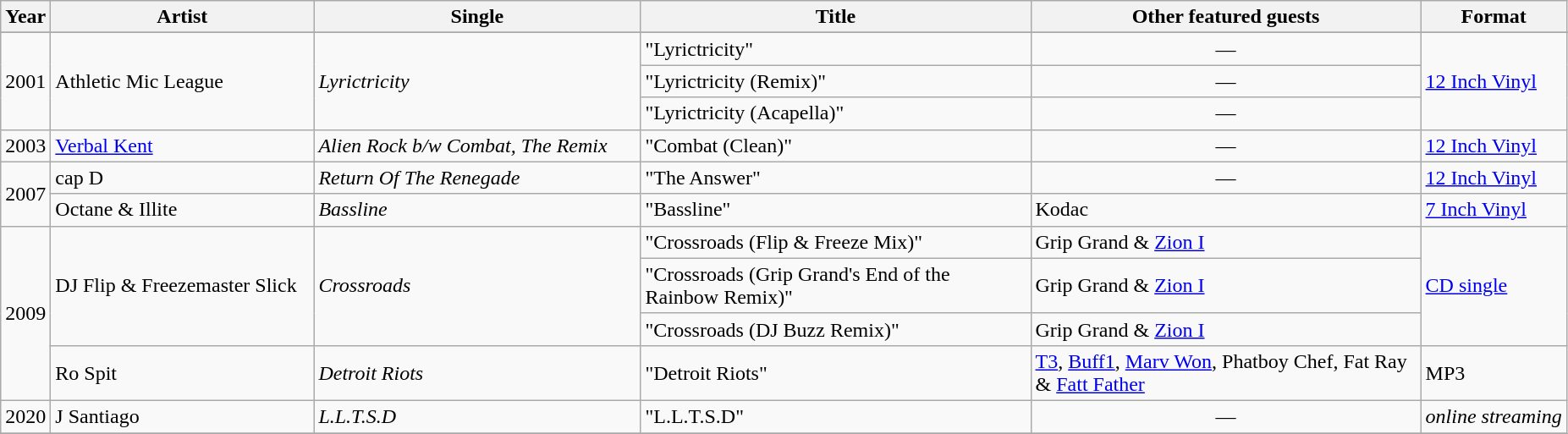<table class="wikitable">
<tr>
<th>Year</th>
<th style="width:200px">Artist</th>
<th style="width:250px">Single</th>
<th style="width:300px">Title</th>
<th style="width:300px">Other featured guests</th>
<th>Format</th>
</tr>
<tr>
</tr>
<tr>
<td rowspan="3">2001</td>
<td rowspan="3">Athletic Mic League</td>
<td rowspan="3"><em>Lyrictricity</em></td>
<td>"Lyrictricity"</td>
<td align="center">—</td>
<td rowspan="3"><a href='#'>12 Inch Vinyl</a></td>
</tr>
<tr>
<td>"Lyrictricity (Remix)"</td>
<td align="center">—</td>
</tr>
<tr>
<td>"Lyrictricity (Acapella)"</td>
<td align="center">—</td>
</tr>
<tr>
<td>2003</td>
<td><a href='#'>Verbal Kent</a></td>
<td><em>Alien Rock b/w Combat, The Remix</em></td>
<td>"Combat (Clean)"</td>
<td align="center">—</td>
<td><a href='#'>12 Inch Vinyl</a></td>
</tr>
<tr>
<td rowspan="2">2007</td>
<td>cap D</td>
<td><em>Return Of The Renegade</em></td>
<td>"The Answer"</td>
<td align="center">—</td>
<td><a href='#'>12 Inch Vinyl</a></td>
</tr>
<tr>
<td>Octane & Illite</td>
<td><em>Bassline</em></td>
<td>"Bassline"</td>
<td>Kodac</td>
<td><a href='#'>7 Inch Vinyl</a></td>
</tr>
<tr>
<td rowspan="4">2009</td>
<td rowspan="3">DJ Flip & Freezemaster Slick</td>
<td rowspan="3"><em>Crossroads</em></td>
<td>"Crossroads (Flip & Freeze Mix)"</td>
<td>Grip Grand & <a href='#'>Zion I</a></td>
<td rowspan="3"><a href='#'>CD single</a></td>
</tr>
<tr>
<td>"Crossroads (Grip Grand's End of the Rainbow Remix)"</td>
<td>Grip Grand & <a href='#'>Zion I</a></td>
</tr>
<tr>
<td>"Crossroads (DJ Buzz Remix)"</td>
<td>Grip Grand & <a href='#'>Zion I</a></td>
</tr>
<tr>
<td>Ro Spit</td>
<td><em>Detroit Riots</em></td>
<td>"Detroit Riots"</td>
<td><a href='#'>T3</a>, <a href='#'>Buff1</a>, <a href='#'>Marv Won</a>, Phatboy Chef, Fat Ray & <a href='#'>Fatt Father</a></td>
<td>MP3</td>
</tr>
<tr>
<td>2020</td>
<td>J Santiago</td>
<td><em>L.L.T.S.D</em></td>
<td>"L.L.T.S.D"</td>
<td align="center">—</td>
<td><em>online streaming</em></td>
</tr>
<tr>
</tr>
</table>
